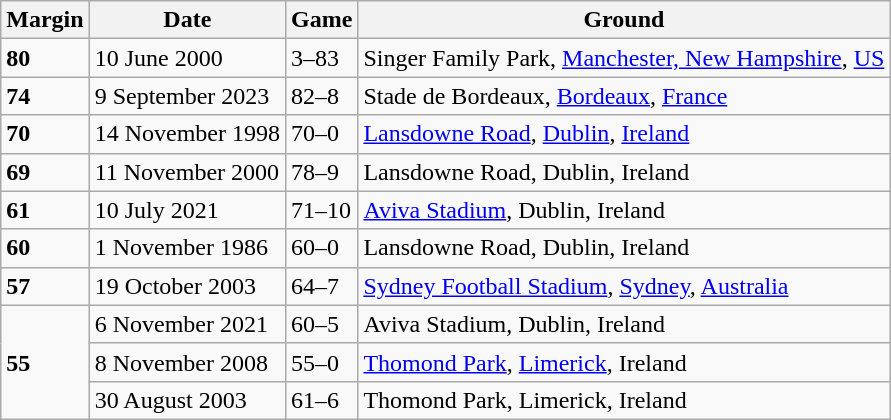<table class="wikitable">
<tr>
<th>Margin</th>
<th>Date</th>
<th>Game</th>
<th>Ground</th>
</tr>
<tr>
<td><strong>80</strong></td>
<td>10 June 2000</td>
<td> 3–83 </td>
<td>Singer Family Park, <a href='#'>Manchester, New Hampshire</a>, <a href='#'>US</a></td>
</tr>
<tr>
<td><strong>74</strong></td>
<td>9 September 2023</td>
<td> 82–8 </td>
<td>Stade de Bordeaux, <a href='#'>Bordeaux</a>, <a href='#'>France</a></td>
</tr>
<tr>
<td><strong>70</strong></td>
<td>14 November 1998</td>
<td> 70–0 </td>
<td><a href='#'>Lansdowne Road</a>, <a href='#'>Dublin</a>, <a href='#'>Ireland</a></td>
</tr>
<tr>
<td><strong>69</strong></td>
<td>11 November 2000</td>
<td> 78–9 </td>
<td>Lansdowne Road, Dublin, Ireland</td>
</tr>
<tr>
<td><strong>61</strong></td>
<td>10 July 2021</td>
<td> 71–10 </td>
<td><a href='#'>Aviva Stadium</a>, Dublin, Ireland</td>
</tr>
<tr>
<td><strong>60</strong></td>
<td>1 November 1986</td>
<td> 60–0 </td>
<td>Lansdowne Road, Dublin, Ireland</td>
</tr>
<tr>
<td><strong>57</strong></td>
<td>19 October 2003</td>
<td> 64–7 </td>
<td><a href='#'>Sydney Football Stadium</a>, <a href='#'>Sydney</a>, <a href='#'>Australia</a></td>
</tr>
<tr>
<td rowspan="3"><strong>55</strong></td>
<td>6 November 2021</td>
<td> 60–5 </td>
<td>Aviva Stadium, Dublin, Ireland</td>
</tr>
<tr>
<td>8 November 2008</td>
<td> 55–0 </td>
<td><a href='#'>Thomond Park</a>, <a href='#'>Limerick</a>, Ireland</td>
</tr>
<tr>
<td>30 August 2003</td>
<td> 61–6 </td>
<td>Thomond Park, Limerick, Ireland</td>
</tr>
</table>
